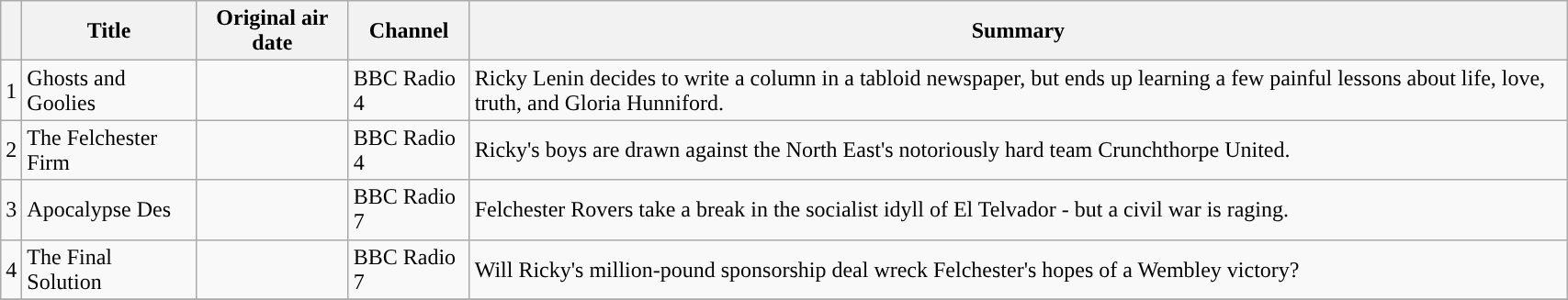<table class="wikitable sortable" style="width:90%;">
<tr>
<th></th>
<th>Title</th>
<th>Original air date</th>
<th>Channel</th>
<th>Summary</th>
</tr>
<tr>
<td>1</td>
<td>Ghosts and Goolies</td>
<td></td>
<td>BBC Radio 4</td>
<td>Ricky Lenin decides to write a column in a tabloid newspaper, but ends up learning a few painful lessons about life, love, truth, and Gloria Hunniford.</td>
</tr>
<tr>
<td>2</td>
<td>The Felchester Firm</td>
<td></td>
<td>BBC Radio 4</td>
<td>Ricky's boys are drawn against the North East's notoriously hard team Crunchthorpe United.</td>
</tr>
<tr>
<td>3</td>
<td>Apocalypse Des</td>
<td></td>
<td>BBC Radio 7</td>
<td>Felchester Rovers take a break in the socialist idyll of El Telvador - but a civil war is raging.</td>
</tr>
<tr>
<td>4</td>
<td>The Final Solution</td>
<td></td>
<td>BBC Radio 7</td>
<td>Will Ricky's million-pound sponsorship deal wreck Felchester's hopes of a Wembley victory?</td>
</tr>
<tr>
</tr>
</table>
